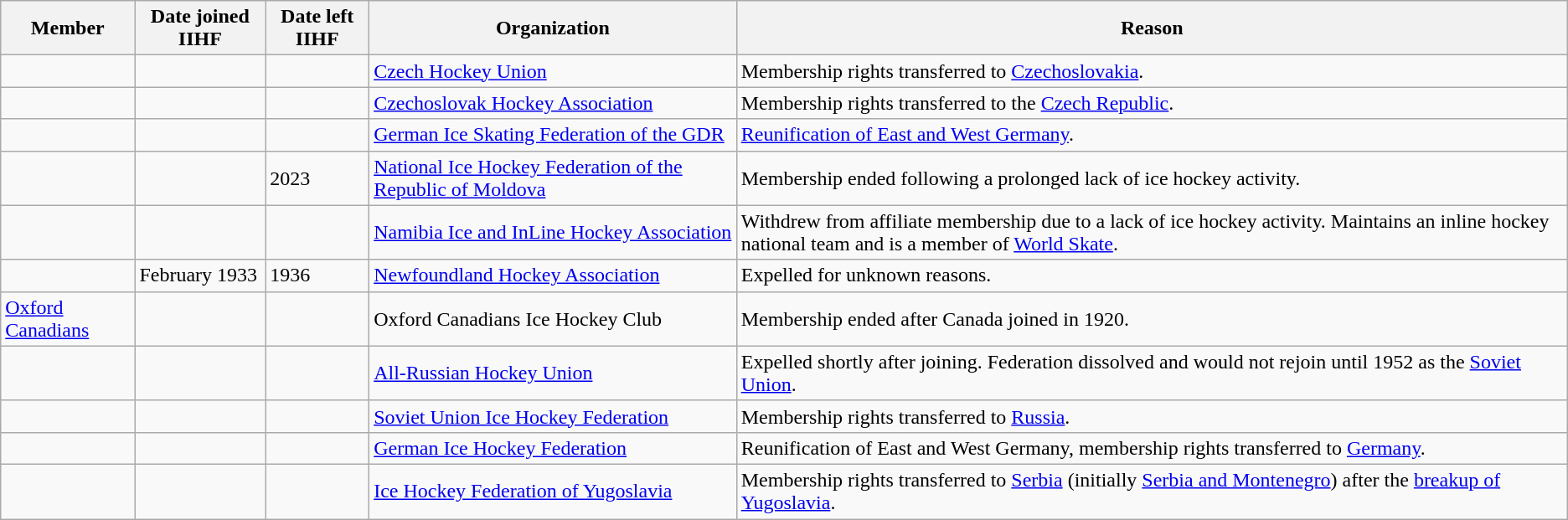<table class="wikitable sortable">
<tr>
<th>Member</th>
<th>Date joined IIHF</th>
<th>Date left IIHF</th>
<th>Organization</th>
<th class="unsortable">Reason</th>
</tr>
<tr>
<td></td>
<td></td>
<td></td>
<td><a href='#'>Czech Hockey Union</a></td>
<td>Membership rights transferred to <a href='#'>Czechoslovakia</a>.</td>
</tr>
<tr>
<td></td>
<td></td>
<td></td>
<td><a href='#'>Czechoslovak Hockey Association</a></td>
<td>Membership rights transferred to the <a href='#'>Czech Republic</a>.</td>
</tr>
<tr>
<td></td>
<td></td>
<td></td>
<td><a href='#'>German Ice Skating Federation of the GDR</a></td>
<td><a href='#'>Reunification of East and West Germany</a>.</td>
</tr>
<tr>
<td></td>
<td></td>
<td>2023</td>
<td><a href='#'>National Ice Hockey Federation of the Republic of Moldova</a></td>
<td>Membership ended following a prolonged lack of ice hockey activity.</td>
</tr>
<tr>
<td></td>
<td></td>
<td></td>
<td><a href='#'>Namibia Ice and InLine Hockey Association</a></td>
<td>Withdrew from affiliate membership due to a lack of ice hockey activity. Maintains an inline hockey national team and is a member of <a href='#'>World Skate</a>.</td>
</tr>
<tr>
<td></td>
<td>February 1933</td>
<td>1936</td>
<td><a href='#'>Newfoundland Hockey Association</a></td>
<td>Expelled for unknown reasons.</td>
</tr>
<tr>
<td> <a href='#'>Oxford Canadians</a></td>
<td></td>
<td></td>
<td>Oxford Canadians Ice Hockey Club</td>
<td>Membership ended after Canada joined in 1920.</td>
</tr>
<tr>
<td></td>
<td></td>
<td></td>
<td><a href='#'>All-Russian Hockey Union</a></td>
<td>Expelled shortly after joining. Federation dissolved and would not rejoin until 1952 as the <a href='#'>Soviet Union</a>.</td>
</tr>
<tr>
<td></td>
<td></td>
<td></td>
<td><a href='#'>Soviet Union Ice Hockey Federation</a></td>
<td>Membership rights transferred to <a href='#'>Russia</a>.</td>
</tr>
<tr>
<td></td>
<td></td>
<td></td>
<td><a href='#'>German Ice Hockey Federation</a></td>
<td>Reunification of East and West Germany, membership rights transferred to <a href='#'>Germany</a>.</td>
</tr>
<tr>
<td></td>
<td></td>
<td></td>
<td><a href='#'>Ice Hockey Federation of Yugoslavia</a></td>
<td>Membership rights transferred to <a href='#'>Serbia</a> (initially <a href='#'>Serbia and Montenegro</a>) after the <a href='#'>breakup of Yugoslavia</a>.</td>
</tr>
</table>
